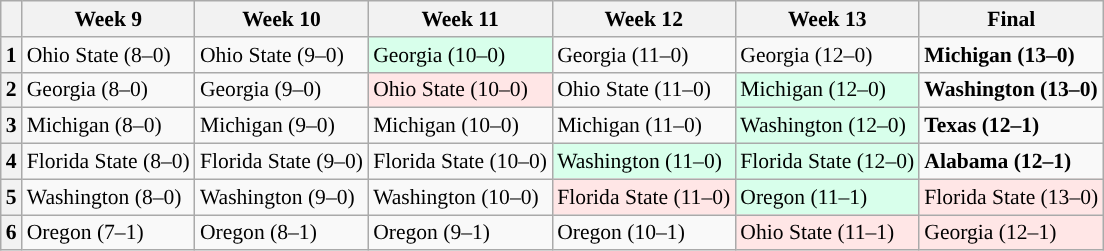<table class="wikitable" style="font-size:90%">
<tr>
<th></th>
<th>Week 9</th>
<th>Week 10</th>
<th>Week 11</th>
<th>Week 12</th>
<th>Week 13</th>
<th>Final</th>
</tr>
<tr>
<th>1</th>
<td>Ohio State (8–0)</td>
<td>Ohio State (9–0)</td>
<td style="background:#d8ffeb">Georgia (10–0)</td>
<td>Georgia (11–0)</td>
<td>Georgia (12–0)</td>
<td style="background:#"><strong>Michigan (13–0)</strong></td>
</tr>
<tr>
<th>2</th>
<td>Georgia (8–0)</td>
<td>Georgia (9–0)</td>
<td style="background:#ffe6e6">Ohio State (10–0)</td>
<td>Ohio State (11–0)</td>
<td style="background:#d8ffeb">Michigan (12–0)</td>
<td style="background:#"><strong>Washington (13–0)</strong></td>
</tr>
<tr>
<th>3</th>
<td>Michigan (8–0)</td>
<td>Michigan (9–0)</td>
<td>Michigan (10–0)</td>
<td>Michigan (11–0)</td>
<td style="background:#d8ffeb">Washington (12–0)</td>
<td style="background:#"><strong>Texas (12–1)</strong></td>
</tr>
<tr>
<th>4</th>
<td>Florida State (8–0)</td>
<td>Florida State (9–0)</td>
<td>Florida State (10–0)</td>
<td style="background:#d8ffeb">Washington (11–0)</td>
<td style="background:#d8ffeb">Florida State (12–0)</td>
<td style="background:#"><strong>Alabama (12–1)</strong></td>
</tr>
<tr>
<th>5</th>
<td>Washington (8–0)</td>
<td>Washington (9–0)</td>
<td>Washington (10–0)</td>
<td style="background:#ffe6e6">Florida State (11–0)</td>
<td style="background:#d8ffeb">Oregon (11–1)</td>
<td style="background:#ffe6e6">Florida State (13–0)</td>
</tr>
<tr>
<th>6</th>
<td>Oregon (7–1)</td>
<td>Oregon (8–1)</td>
<td>Oregon (9–1)</td>
<td>Oregon (10–1)</td>
<td style="background:#ffe6e6">Ohio State (11–1)</td>
<td style="background:#ffe6e6">Georgia (12–1)</td>
</tr>
</table>
